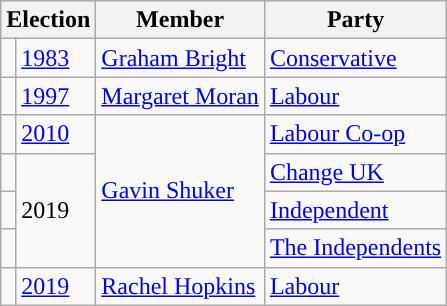<table class="wikitable">
<tr>
<th colspan="2">Election</th>
<th>Member</th>
<th>Party</th>
</tr>
<tr>
<td style="color:inherit;background-color: "></td>
<td><a href='#'>1983</a></td>
<td><a href='#'>Graham Bright</a></td>
<td><a href='#'>Conservative</a></td>
</tr>
<tr>
<td style="color:inherit;background-color: "></td>
<td><a href='#'>1997</a></td>
<td><a href='#'>Margaret Moran</a></td>
<td><a href='#'>Labour</a></td>
</tr>
<tr>
<td style="color:inherit;background-color: "></td>
<td><a href='#'>2010</a></td>
<td rowspan="4"><a href='#'>Gavin Shuker</a></td>
<td><a href='#'>Labour Co-op</a></td>
</tr>
<tr>
<td style="color:inherit;background-color: "></td>
<td rowspan="3">2019</td>
<td><a href='#'>Change UK</a></td>
</tr>
<tr>
<td style="color:inherit;background-color: "></td>
<td><a href='#'>Independent</a></td>
</tr>
<tr>
<td style="color:inherit;background-color: "></td>
<td><a href='#'>The Independents</a></td>
</tr>
<tr>
<td style="color:inherit;background-color: "></td>
<td><a href='#'>2019</a></td>
<td><a href='#'>Rachel Hopkins</a></td>
<td><a href='#'>Labour</a></td>
</tr>
</table>
